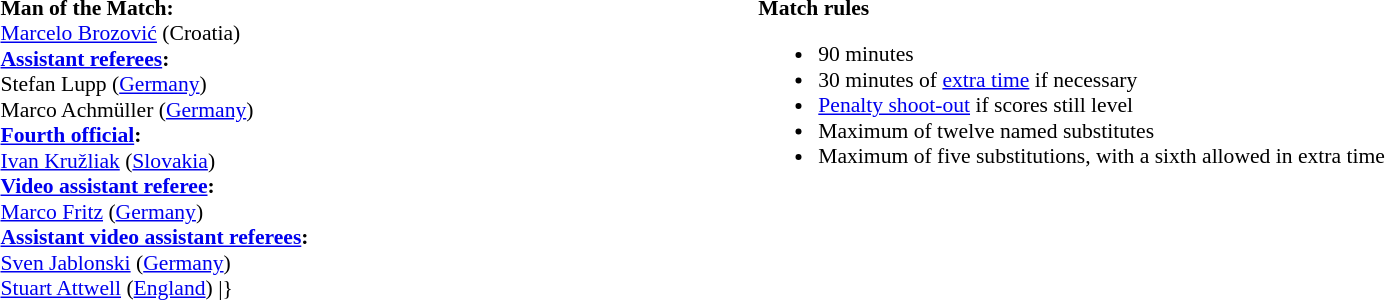<table style="width:100%; font-size:90%;">
<tr>
<td><br><strong>Man of the Match:</strong>
<br><a href='#'>Marcelo Brozović</a> (Croatia)<br><strong><a href='#'>Assistant referees</a>:</strong>
<br>Stefan Lupp (<a href='#'>Germany</a>)
<br>Marco Achmüller (<a href='#'>Germany</a>)
<br><strong><a href='#'>Fourth official</a>:</strong>
<br><a href='#'>Ivan Kružliak</a> (<a href='#'>Slovakia</a>)
<br><strong><a href='#'>Video assistant referee</a>:</strong>
<br><a href='#'>Marco Fritz</a> (<a href='#'>Germany</a>)
<br><strong><a href='#'>Assistant video assistant referees</a>:</strong>
<br><a href='#'>Sven Jablonski</a> (<a href='#'>Germany</a>)
<br><a href='#'>Stuart Attwell</a> (<a href='#'>England</a>)
<includeonly>|}</includeonly></td>
<td style="width:60%; vertical-align:top;"><br><strong>Match rules</strong><ul><li>90 minutes</li><li>30 minutes of <a href='#'>extra time</a> if necessary</li><li><a href='#'>Penalty shoot-out</a> if scores still level</li><li>Maximum of twelve named substitutes</li><li>Maximum of five substitutions, with a sixth allowed in extra time</li></ul></td>
</tr>
</table>
